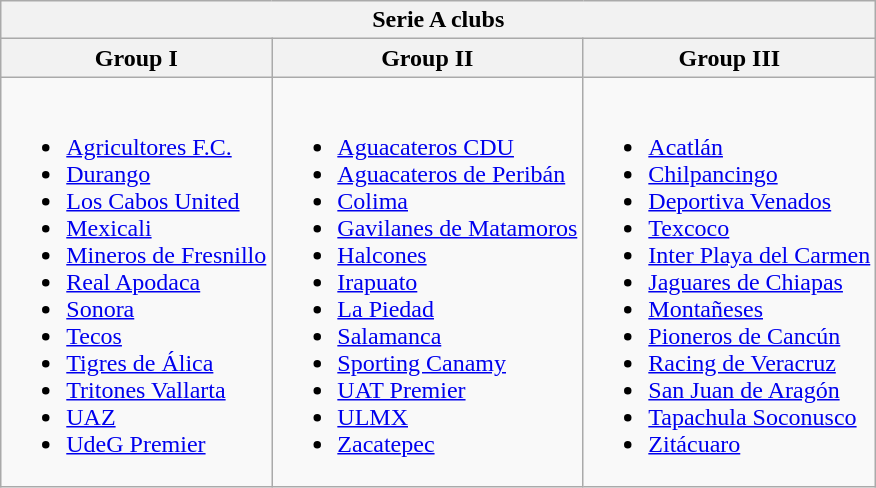<table class="wikitable">
<tr>
<th colspan=3>Serie A clubs</th>
</tr>
<tr>
<th>Group I</th>
<th>Group II</th>
<th>Group III</th>
</tr>
<tr>
<td><br><ul><li><a href='#'>Agricultores F.C.</a></li><li><a href='#'>Durango</a></li><li><a href='#'>Los Cabos United</a></li><li><a href='#'>Mexicali</a></li><li><a href='#'>Mineros de Fresnillo</a></li><li><a href='#'>Real Apodaca</a></li><li><a href='#'>Sonora</a></li><li><a href='#'>Tecos</a></li><li><a href='#'>Tigres de Álica</a></li><li><a href='#'>Tritones Vallarta</a></li><li><a href='#'>UAZ</a></li><li><a href='#'>UdeG Premier</a></li></ul></td>
<td><br><ul><li><a href='#'>Aguacateros CDU</a></li><li><a href='#'>Aguacateros de Peribán</a></li><li><a href='#'>Colima</a></li><li><a href='#'>Gavilanes de Matamoros</a></li><li><a href='#'>Halcones</a></li><li><a href='#'>Irapuato</a></li><li><a href='#'>La Piedad</a></li><li><a href='#'>Salamanca</a></li><li><a href='#'>Sporting Canamy</a></li><li><a href='#'>UAT Premier</a></li><li><a href='#'>ULMX</a></li><li><a href='#'>Zacatepec</a></li></ul></td>
<td><br><ul><li><a href='#'>Acatlán</a></li><li><a href='#'>Chilpancingo</a></li><li><a href='#'>Deportiva Venados</a></li><li><a href='#'>Texcoco</a></li><li><a href='#'>Inter Playa del Carmen</a></li><li><a href='#'>Jaguares de Chiapas</a></li><li><a href='#'>Montañeses</a></li><li><a href='#'>Pioneros de Cancún</a></li><li><a href='#'>Racing de Veracruz</a></li><li><a href='#'>San Juan de Aragón</a></li><li><a href='#'>Tapachula Soconusco</a></li><li><a href='#'>Zitácuaro</a></li></ul></td>
</tr>
</table>
